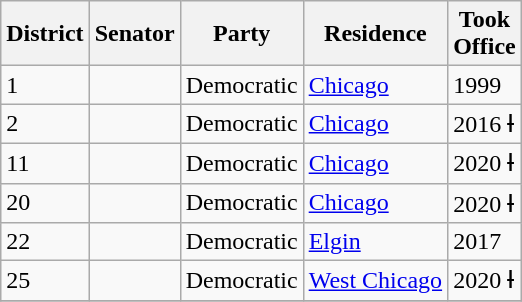<table class="wikitable sortable">
<tr>
<th>District</th>
<th>Senator</th>
<th>Party</th>
<th>Residence</th>
<th>Took<br>Office</th>
</tr>
<tr>
<td>1</td>
<td></td>
<td>Democratic</td>
<td><a href='#'>Chicago</a></td>
<td>1999</td>
</tr>
<tr>
<td>2</td>
<td></td>
<td>Democratic</td>
<td><a href='#'>Chicago</a></td>
<td>2016 Ɨ</td>
</tr>
<tr>
<td>11</td>
<td></td>
<td>Democratic</td>
<td><a href='#'>Chicago</a></td>
<td>2020 Ɨ</td>
</tr>
<tr>
<td>20</td>
<td></td>
<td>Democratic</td>
<td><a href='#'>Chicago</a></td>
<td>2020 Ɨ</td>
</tr>
<tr>
<td>22</td>
<td></td>
<td>Democratic</td>
<td><a href='#'>Elgin</a></td>
<td>2017</td>
</tr>
<tr>
<td>25</td>
<td></td>
<td>Democratic</td>
<td><a href='#'>West Chicago</a></td>
<td>2020 Ɨ</td>
</tr>
<tr>
</tr>
</table>
